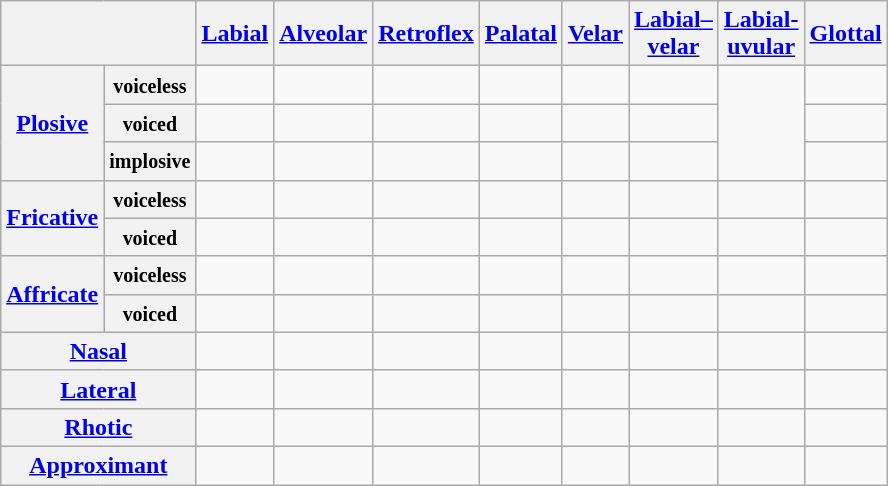<table class="wikitable" style="text-align:center;">
<tr>
<th colspan="2"></th>
<th><a href='#'>Labial</a></th>
<th><a href='#'>Alveolar</a></th>
<th><a href='#'>Retroflex</a></th>
<th><a href='#'>Palatal</a></th>
<th><a href='#'>Velar</a></th>
<th><a href='#'>Labial–<br>velar</a></th>
<th><a href='#'>Labial-<br>uvular</a></th>
<th><a href='#'>Glottal</a></th>
</tr>
<tr>
<th rowspan="3"><a href='#'>Plosive</a></th>
<th><small>voiceless</small></th>
<td></td>
<td></td>
<td></td>
<td></td>
<td></td>
<td></td>
<td rowspan="3"></td>
<td></td>
</tr>
<tr>
<th><small>voiced</small></th>
<td></td>
<td></td>
<td></td>
<td></td>
<td></td>
<td></td>
<td></td>
</tr>
<tr>
<th><small>implosive</small></th>
<td></td>
<td></td>
<td></td>
<td></td>
<td></td>
<td></td>
<td></td>
</tr>
<tr>
<th rowspan="2"><a href='#'>Fricative</a></th>
<th><small>voiceless</small></th>
<td></td>
<td></td>
<td></td>
<td></td>
<td></td>
<td></td>
<td></td>
<td></td>
</tr>
<tr>
<th><small>voiced</small></th>
<td></td>
<td></td>
<td></td>
<td></td>
<td></td>
<td></td>
<td></td>
<td></td>
</tr>
<tr>
<th rowspan="2"><a href='#'>Affricate</a></th>
<th><small>voiceless</small></th>
<td></td>
<td></td>
<td></td>
<td></td>
<td></td>
<td></td>
<td></td>
<td></td>
</tr>
<tr>
<th><small>voiced</small></th>
<td></td>
<td></td>
<td></td>
<td></td>
<td></td>
<td></td>
<td></td>
<td></td>
</tr>
<tr>
<th colspan="2"><a href='#'>Nasal</a></th>
<td></td>
<td></td>
<td></td>
<td></td>
<td></td>
<td></td>
<td></td>
<td></td>
</tr>
<tr>
<th colspan="2"><a href='#'>Lateral</a></th>
<td></td>
<td></td>
<td></td>
<td></td>
<td></td>
<td></td>
<td></td>
<td></td>
</tr>
<tr>
<th colspan="2"><a href='#'>Rhotic</a></th>
<td></td>
<td></td>
<td></td>
<td></td>
<td></td>
<td></td>
<td></td>
<td></td>
</tr>
<tr>
<th colspan="2"><a href='#'>Approximant</a></th>
<td></td>
<td></td>
<td></td>
<td></td>
<td></td>
<td></td>
<td></td>
<td></td>
</tr>
</table>
